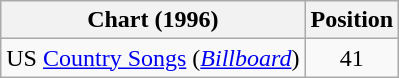<table class="wikitable sortable">
<tr>
<th scope="col">Chart (1996)</th>
<th scope="col">Position</th>
</tr>
<tr>
<td>US <a href='#'>Country Songs</a> (<em><a href='#'>Billboard</a></em>)</td>
<td align="center">41</td>
</tr>
</table>
